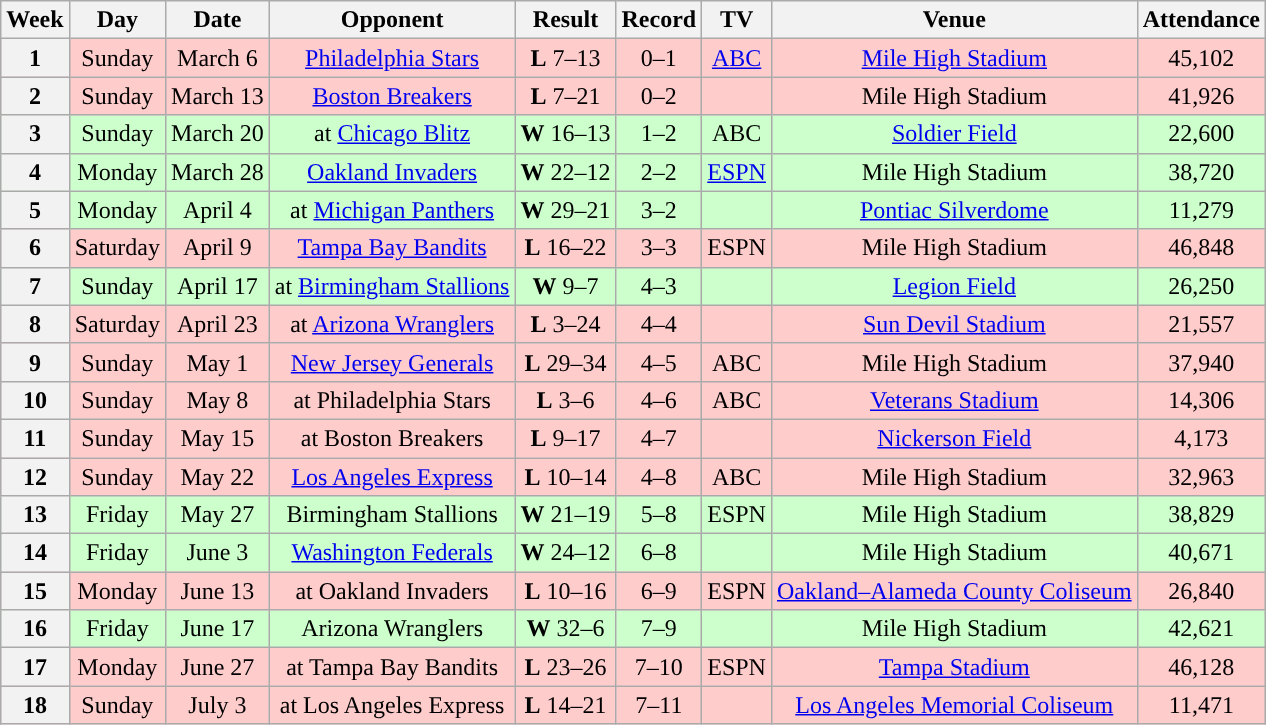<table class="wikitable" style="text-align:center">
<tr>
<th>Week</th>
<th>Day</th>
<th>Date</th>
<th>Opponent</th>
<th>Result</th>
<th>Record</th>
<th>TV</th>
<th>Venue</th>
<th>Attendance</th>
</tr>
<tr style="background:#fcc">
<th>1</th>
<td>Sunday</td>
<td>March 6</td>
<td><a href='#'>Philadelphia Stars</a></td>
<td><strong>L</strong> 7–13</td>
<td>0–1</td>
<td><a href='#'>ABC</a></td>
<td><a href='#'>Mile High Stadium</a></td>
<td>45,102</td>
</tr>
<tr style="background:#fcc">
<th>2</th>
<td>Sunday</td>
<td>March 13</td>
<td><a href='#'>Boston Breakers</a></td>
<td><strong>L</strong> 7–21</td>
<td>0–2</td>
<td></td>
<td>Mile High Stadium</td>
<td>41,926</td>
</tr>
<tr style="background:#cfc">
<th>3</th>
<td>Sunday</td>
<td>March 20</td>
<td>at <a href='#'>Chicago Blitz</a></td>
<td><strong>W</strong> 16–13</td>
<td>1–2</td>
<td>ABC</td>
<td><a href='#'>Soldier Field</a></td>
<td>22,600</td>
</tr>
<tr style="background:#cfc">
<th>4</th>
<td>Monday</td>
<td>March 28</td>
<td><a href='#'>Oakland Invaders</a></td>
<td><strong>W</strong> 22–12</td>
<td>2–2</td>
<td><a href='#'>ESPN</a></td>
<td>Mile High Stadium</td>
<td>38,720</td>
</tr>
<tr style="background:#cfc">
<th>5</th>
<td>Monday</td>
<td>April 4</td>
<td>at <a href='#'>Michigan Panthers</a></td>
<td><strong>W</strong> 29–21</td>
<td>3–2</td>
<td></td>
<td><a href='#'>Pontiac Silverdome</a></td>
<td>11,279</td>
</tr>
<tr style="background:#fcc">
<th>6</th>
<td>Saturday</td>
<td>April 9</td>
<td><a href='#'>Tampa Bay Bandits</a></td>
<td><strong>L</strong> 16–22 </td>
<td>3–3</td>
<td>ESPN</td>
<td>Mile High Stadium</td>
<td>46,848</td>
</tr>
<tr style="background:#cfc">
<th>7</th>
<td>Sunday</td>
<td>April 17</td>
<td>at <a href='#'>Birmingham Stallions</a></td>
<td><strong>W</strong> 9–7</td>
<td>4–3</td>
<td></td>
<td><a href='#'>Legion Field</a></td>
<td>26,250</td>
</tr>
<tr style="background:#fcc">
<th>8</th>
<td>Saturday</td>
<td>April 23</td>
<td>at <a href='#'>Arizona Wranglers</a></td>
<td><strong>L</strong> 3–24</td>
<td>4–4</td>
<td></td>
<td><a href='#'>Sun Devil Stadium</a></td>
<td>21,557</td>
</tr>
<tr style="background:#fcc">
<th>9</th>
<td>Sunday</td>
<td>May 1</td>
<td><a href='#'>New Jersey Generals</a></td>
<td><strong>L</strong> 29–34</td>
<td>4–5</td>
<td>ABC</td>
<td>Mile High Stadium</td>
<td>37,940</td>
</tr>
<tr style="background:#fcc">
<th>10</th>
<td>Sunday</td>
<td>May 8</td>
<td>at Philadelphia Stars</td>
<td><strong>L</strong> 3–6</td>
<td>4–6</td>
<td>ABC</td>
<td><a href='#'>Veterans Stadium</a></td>
<td>14,306</td>
</tr>
<tr style="background:#fcc">
<th>11</th>
<td>Sunday</td>
<td>May 15</td>
<td>at Boston Breakers</td>
<td><strong>L</strong> 9–17</td>
<td>4–7</td>
<td></td>
<td><a href='#'>Nickerson Field</a></td>
<td>4,173</td>
</tr>
<tr style="background:#fcc">
<th>12</th>
<td>Sunday</td>
<td>May 22</td>
<td><a href='#'>Los Angeles Express</a></td>
<td><strong>L</strong> 10–14</td>
<td>4–8</td>
<td>ABC</td>
<td>Mile High Stadium</td>
<td>32,963</td>
</tr>
<tr style="background:#cfc">
<th>13</th>
<td>Friday</td>
<td>May 27</td>
<td>Birmingham Stallions</td>
<td><strong>W</strong> 21–19</td>
<td>5–8</td>
<td>ESPN</td>
<td>Mile High Stadium</td>
<td>38,829</td>
</tr>
<tr style="background:#cfc">
<th>14</th>
<td>Friday</td>
<td>June 3</td>
<td><a href='#'>Washington Federals</a></td>
<td><strong>W</strong> 24–12</td>
<td>6–8</td>
<td></td>
<td>Mile High Stadium</td>
<td>40,671</td>
</tr>
<tr style="background:#fcc">
<th>15</th>
<td>Monday</td>
<td>June  13</td>
<td>at Oakland Invaders</td>
<td><strong>L</strong> 10–16</td>
<td>6–9</td>
<td>ESPN</td>
<td><a href='#'>Oakland–Alameda County Coliseum</a></td>
<td>26,840</td>
</tr>
<tr style="background:#cfc">
<th>16</th>
<td>Friday</td>
<td>June 17</td>
<td>Arizona Wranglers</td>
<td><strong>W</strong> 32–6</td>
<td>7–9</td>
<td></td>
<td>Mile High Stadium</td>
<td>42,621</td>
</tr>
<tr style="background:#fcc">
<th>17</th>
<td>Monday</td>
<td>June 27</td>
<td>at Tampa Bay Bandits</td>
<td><strong>L</strong> 23–26</td>
<td>7–10</td>
<td>ESPN</td>
<td><a href='#'>Tampa Stadium</a></td>
<td>46,128</td>
</tr>
<tr style="background:#fcc">
<th>18</th>
<td>Sunday</td>
<td>July 3</td>
<td>at Los Angeles Express</td>
<td><strong>L</strong> 14–21</td>
<td>7–11</td>
<td></td>
<td><a href='#'>Los Angeles Memorial Coliseum</a></td>
<td>11,471</td>
</tr>
</table>
